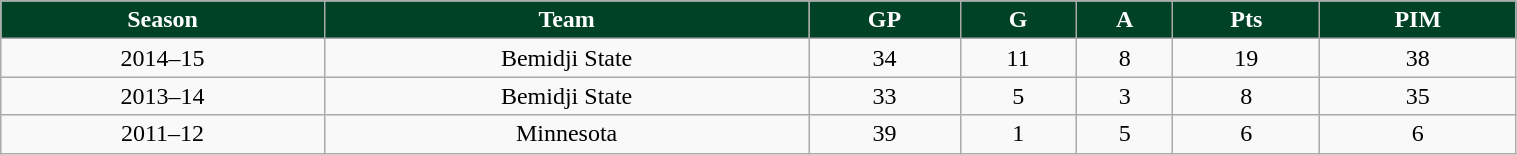<table class="wikitable" style="width:80%;">
<tr style="text-align:center; background:#004225;color:white;">
<td><strong>Season</strong></td>
<td><strong>Team</strong></td>
<td><strong>GP</strong></td>
<td><strong>G</strong></td>
<td><strong>A</strong></td>
<td><strong>Pts</strong></td>
<td><strong>PIM</strong></td>
</tr>
<tr style="text-align:center;" bgcolor="">
<td>2014–15</td>
<td>Bemidji State</td>
<td>34</td>
<td>11</td>
<td>8</td>
<td>19</td>
<td>38</td>
</tr>
<tr style="text-align:center;" bgcolor="">
<td>2013–14</td>
<td>Bemidji State</td>
<td>33</td>
<td>5</td>
<td>3</td>
<td>8</td>
<td>35</td>
</tr>
<tr style="text-align:center;" bgcolor="">
<td>2011–12</td>
<td>Minnesota</td>
<td>39</td>
<td>1</td>
<td>5</td>
<td>6</td>
<td>6</td>
</tr>
</table>
